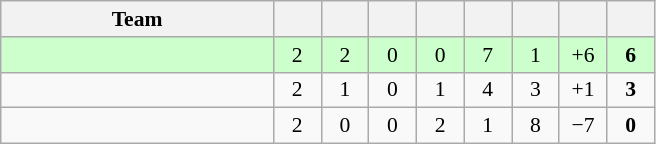<table class="wikitable" style="text-align: center; font-size: 90%;">
<tr>
<th width=175>Team</th>
<th width=25></th>
<th width=25></th>
<th width=25></th>
<th width=25></th>
<th width=25></th>
<th width=25></th>
<th width=25></th>
<th width=25></th>
</tr>
<tr bgcolor=#ccffcc>
<td align=left></td>
<td>2</td>
<td>2</td>
<td>0</td>
<td>0</td>
<td>7</td>
<td>1</td>
<td>+6</td>
<td><strong>6</strong></td>
</tr>
<tr>
<td align=left></td>
<td>2</td>
<td>1</td>
<td>0</td>
<td>1</td>
<td>4</td>
<td>3</td>
<td>+1</td>
<td><strong>3</strong></td>
</tr>
<tr>
<td align=left></td>
<td>2</td>
<td>0</td>
<td>0</td>
<td>2</td>
<td>1</td>
<td>8</td>
<td>−7</td>
<td><strong>0</strong></td>
</tr>
</table>
